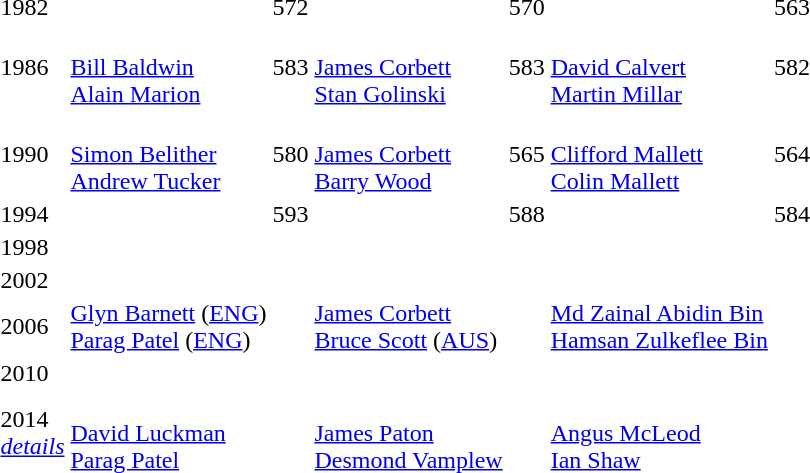<table>
<tr>
<td>1982</td>
<td></td>
<td>572</td>
<td></td>
<td>570</td>
<td></td>
<td>563</td>
</tr>
<tr>
<td>1986</td>
<td><br><a href='#'>Bill Baldwin</a><br><a href='#'>Alain Marion</a></td>
<td>583</td>
<td><br><a href='#'>James Corbett</a><br><a href='#'>Stan Golinski</a></td>
<td>583</td>
<td><br><a href='#'>David Calvert</a><br><a href='#'>Martin Millar</a></td>
<td>582</td>
</tr>
<tr>
<td>1990</td>
<td><br><a href='#'>Simon Belither</a><br><a href='#'>Andrew Tucker</a></td>
<td>580</td>
<td><br><a href='#'>James Corbett</a><br><a href='#'>Barry Wood</a></td>
<td>565</td>
<td><br><a href='#'>Clifford Mallett</a><br><a href='#'>Colin Mallett</a></td>
<td>564</td>
</tr>
<tr>
<td>1994</td>
<td></td>
<td>593</td>
<td></td>
<td>588</td>
<td></td>
<td>584</td>
</tr>
<tr>
<td>1998</td>
<td></td>
<td></td>
<td></td>
<td></td>
<td></td>
<td></td>
</tr>
<tr>
<td>2002</td>
<td></td>
<td></td>
<td></td>
<td></td>
<td></td>
<td></td>
</tr>
<tr>
<td>2006</td>
<td> <a href='#'>Glyn Barnett</a> (<a href='#'>ENG</a>)<br><a href='#'>Parag Patel</a> (<a href='#'>ENG</a>)</td>
<td></td>
<td> <a href='#'>James Corbett</a><br> <a href='#'>Bruce Scott</a> (<a href='#'>AUS</a>)</td>
<td></td>
<td> <a href='#'>Md Zainal Abidin Bin</a><br><a href='#'>Hamsan Zulkeflee Bin</a></td>
<td></td>
</tr>
<tr>
<td>2010</td>
<td></td>
<td></td>
<td></td>
<td></td>
<td></td>
<td></td>
</tr>
<tr>
<td>2014<br><em><a href='#'>details</a></em></td>
<td><br><a href='#'>David Luckman</a><br><a href='#'>Parag Patel</a></td>
<td></td>
<td><br><a href='#'>James Paton</a><br><a href='#'>Desmond Vamplew</a></td>
<td></td>
<td><br><a href='#'>Angus McLeod</a><br><a href='#'>Ian Shaw</a></td>
<td></td>
</tr>
</table>
